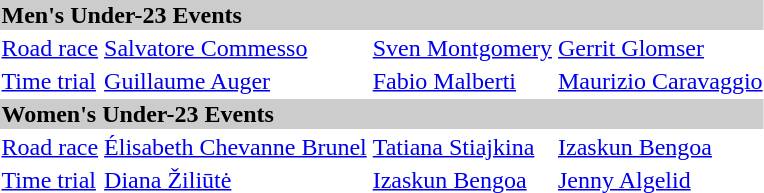<table>
<tr bgcolor="#cccccc">
<td colspan=4><strong>Men's Under-23 Events</strong></td>
</tr>
<tr>
<td><a href='#'>Road race</a><br></td>
<td> <a href='#'>Salvatore Commesso</a></td>
<td> <a href='#'>Sven Montgomery</a></td>
<td> <a href='#'>Gerrit Glomser</a></td>
</tr>
<tr>
<td><a href='#'>Time trial</a><br></td>
<td> <a href='#'>Guillaume Auger</a></td>
<td> <a href='#'>Fabio Malberti</a></td>
<td> <a href='#'>Maurizio Caravaggio</a></td>
</tr>
<tr bgcolor="#cccccc">
<td colspan=4><strong>Women's Under-23 Events</strong></td>
</tr>
<tr>
<td><a href='#'>Road race</a><br></td>
<td> <a href='#'>Élisabeth Chevanne Brunel</a></td>
<td> <a href='#'>Tatiana Stiajkina</a></td>
<td> <a href='#'>Izaskun Bengoa</a></td>
</tr>
<tr>
<td><a href='#'>Time trial</a><br></td>
<td> <a href='#'>Diana Žiliūtė</a></td>
<td> <a href='#'>Izaskun Bengoa</a></td>
<td> <a href='#'>Jenny Algelid</a></td>
</tr>
</table>
